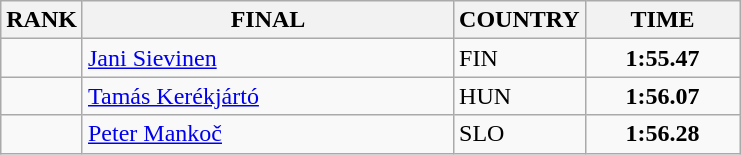<table class="wikitable">
<tr>
<th>RANK</th>
<th align="left" style="width: 15em">FINAL</th>
<th>COUNTRY</th>
<th style="width: 6em">TIME</th>
</tr>
<tr>
<td align="center"></td>
<td><a href='#'>Jani Sievinen</a></td>
<td> FIN</td>
<td align="center"><strong>1:55.47</strong></td>
</tr>
<tr>
<td align="center"></td>
<td><a href='#'>Tamás Kerékjártó</a></td>
<td> HUN</td>
<td align="center"><strong>1:56.07</strong></td>
</tr>
<tr>
<td align="center"></td>
<td><a href='#'>Peter Mankoč</a></td>
<td> SLO</td>
<td align="center"><strong>1:56.28</strong></td>
</tr>
</table>
